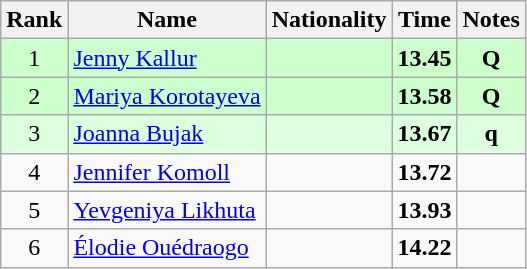<table class="wikitable sortable" style="text-align:center">
<tr>
<th>Rank</th>
<th>Name</th>
<th>Nationality</th>
<th>Time</th>
<th>Notes</th>
</tr>
<tr bgcolor=ccffcc>
<td>1</td>
<td align=left><a href='#'>Jenny Kallur</a></td>
<td align=left></td>
<td><strong>13.45</strong></td>
<td><strong>Q</strong></td>
</tr>
<tr bgcolor=ccffcc>
<td>2</td>
<td align=left><a href='#'>Mariya Korotayeva</a></td>
<td align=left></td>
<td><strong>13.58</strong></td>
<td><strong>Q</strong></td>
</tr>
<tr bgcolor=ddffdd>
<td>3</td>
<td align=left><a href='#'>Joanna Bujak</a></td>
<td align=left></td>
<td><strong>13.67</strong></td>
<td><strong>q</strong></td>
</tr>
<tr>
<td>4</td>
<td align=left><a href='#'>Jennifer Komoll</a></td>
<td align=left></td>
<td><strong>13.72</strong></td>
<td></td>
</tr>
<tr>
<td>5</td>
<td align=left><a href='#'>Yevgeniya Likhuta</a></td>
<td align=left></td>
<td><strong>13.93</strong></td>
<td></td>
</tr>
<tr>
<td>6</td>
<td align=left><a href='#'>Élodie Ouédraogo</a></td>
<td align=left></td>
<td><strong>14.22</strong></td>
<td></td>
</tr>
</table>
